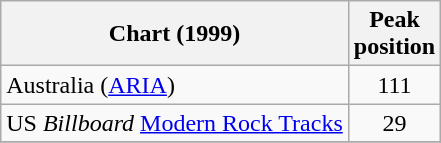<table class="wikitable">
<tr>
<th>Chart (1999)</th>
<th>Peak<br>position</th>
</tr>
<tr>
<td align="left">Australia (<a href='#'>ARIA</a>)</td>
<td align="center">111</td>
</tr>
<tr>
<td align="left">US <em>Billboard</em> <a href='#'>Modern Rock Tracks</a></td>
<td align="center">29</td>
</tr>
<tr>
</tr>
</table>
